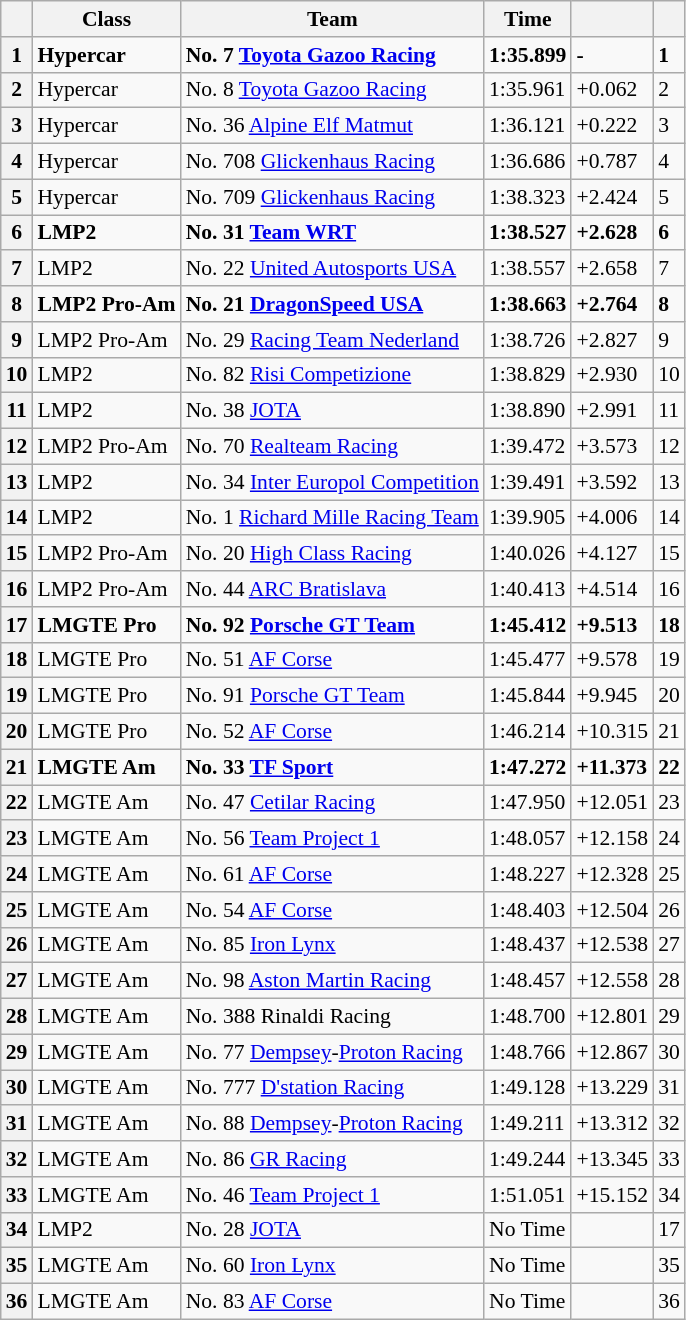<table class="wikitable" style="font-size: 90%;">
<tr>
<th scope="col"></th>
<th scope="col">Class</th>
<th scope="col">Team</th>
<th scope="col">Time</th>
<th scope="col"></th>
<th scope="col"></th>
</tr>
<tr>
<th scope="row">1</th>
<td><strong>Hypercar</strong></td>
<td><strong>No. 7 <a href='#'>Toyota Gazoo Racing</a></strong></td>
<td><strong>1:35.899</strong></td>
<td><strong>-</strong></td>
<td><strong>1</strong></td>
</tr>
<tr>
<th>2</th>
<td>Hypercar</td>
<td>No. 8 <a href='#'>Toyota Gazoo Racing</a></td>
<td>1:35.961</td>
<td>+0.062</td>
<td>2</td>
</tr>
<tr>
<th>3</th>
<td>Hypercar</td>
<td>No. 36 <a href='#'>Alpine Elf Matmut</a></td>
<td>1:36.121</td>
<td>+0.222</td>
<td>3</td>
</tr>
<tr>
<th>4</th>
<td>Hypercar</td>
<td>No. 708 <a href='#'>Glickenhaus Racing</a></td>
<td>1:36.686</td>
<td>+0.787</td>
<td>4</td>
</tr>
<tr>
<th>5</th>
<td>Hypercar</td>
<td>No. 709 <a href='#'>Glickenhaus Racing</a></td>
<td>1:38.323</td>
<td>+2.424</td>
<td>5</td>
</tr>
<tr>
<th>6</th>
<td><strong>LMP2</strong></td>
<td><strong>No. 31 <a href='#'>Team WRT</a></strong></td>
<td><strong>1:38.527</strong></td>
<td><strong>+2.628</strong></td>
<td><strong>6</strong></td>
</tr>
<tr>
<th>7</th>
<td>LMP2</td>
<td>No. 22 <a href='#'>United Autosports USA</a></td>
<td>1:38.557</td>
<td>+2.658</td>
<td>7</td>
</tr>
<tr>
<th>8</th>
<td><strong>LMP2 Pro-Am</strong></td>
<td><strong>No. 21 <a href='#'>DragonSpeed USA</a></strong></td>
<td><strong>1:38.663</strong></td>
<td><strong>+2.764</strong></td>
<td><strong>8</strong></td>
</tr>
<tr>
<th>9</th>
<td>LMP2 Pro-Am</td>
<td>No. 29 <a href='#'>Racing Team Nederland</a></td>
<td>1:38.726</td>
<td>+2.827</td>
<td>9</td>
</tr>
<tr>
<th>10</th>
<td>LMP2</td>
<td>No. 82 <a href='#'>Risi Competizione</a></td>
<td>1:38.829</td>
<td>+2.930</td>
<td>10</td>
</tr>
<tr>
<th>11</th>
<td>LMP2</td>
<td>No. 38 <a href='#'>JOTA</a></td>
<td>1:38.890</td>
<td>+2.991</td>
<td>11</td>
</tr>
<tr>
<th>12</th>
<td>LMP2 Pro-Am</td>
<td>No. 70 <a href='#'>Realteam Racing</a></td>
<td>1:39.472</td>
<td>+3.573</td>
<td>12</td>
</tr>
<tr>
<th>13</th>
<td>LMP2</td>
<td>No. 34 <a href='#'>Inter Europol Competition</a></td>
<td>1:39.491</td>
<td>+3.592</td>
<td>13</td>
</tr>
<tr>
<th>14</th>
<td>LMP2</td>
<td>No. 1 <a href='#'>Richard Mille Racing Team</a></td>
<td>1:39.905</td>
<td>+4.006</td>
<td>14</td>
</tr>
<tr>
<th>15</th>
<td>LMP2 Pro-Am</td>
<td>No. 20 <a href='#'>High Class Racing</a></td>
<td>1:40.026</td>
<td>+4.127</td>
<td>15</td>
</tr>
<tr>
<th>16</th>
<td>LMP2 Pro-Am</td>
<td>No. 44 <a href='#'>ARC Bratislava</a></td>
<td>1:40.413</td>
<td>+4.514</td>
<td>16</td>
</tr>
<tr>
<th>17</th>
<td><strong>LMGTE Pro</strong></td>
<td><strong>No. 92 <a href='#'>Porsche GT Team</a></strong></td>
<td><strong>1:45.412</strong></td>
<td><strong>+9.513</strong></td>
<td><strong>18</strong></td>
</tr>
<tr>
<th>18</th>
<td>LMGTE Pro</td>
<td>No. 51 <a href='#'>AF Corse</a></td>
<td>1:45.477</td>
<td>+9.578</td>
<td>19</td>
</tr>
<tr>
<th>19</th>
<td>LMGTE Pro</td>
<td>No. 91 <a href='#'>Porsche GT Team</a></td>
<td>1:45.844</td>
<td>+9.945</td>
<td>20</td>
</tr>
<tr>
<th>20</th>
<td>LMGTE Pro</td>
<td>No. 52 <a href='#'>AF Corse</a></td>
<td>1:46.214</td>
<td>+10.315</td>
<td>21</td>
</tr>
<tr>
<th>21</th>
<td><strong>LMGTE Am</strong></td>
<td><strong>No. 33 <a href='#'>TF Sport</a></strong></td>
<td><strong>1:47.272</strong></td>
<td><strong>+11.373</strong></td>
<td><strong>22</strong></td>
</tr>
<tr>
<th>22</th>
<td>LMGTE Am</td>
<td>No. 47 <a href='#'>Cetilar Racing</a></td>
<td>1:47.950</td>
<td>+12.051</td>
<td>23</td>
</tr>
<tr>
<th>23</th>
<td>LMGTE Am</td>
<td>No. 56 <a href='#'>Team Project 1</a></td>
<td>1:48.057</td>
<td>+12.158</td>
<td>24</td>
</tr>
<tr>
<th>24</th>
<td>LMGTE Am</td>
<td>No. 61 <a href='#'>AF Corse</a></td>
<td>1:48.227</td>
<td>+12.328</td>
<td>25</td>
</tr>
<tr>
<th>25</th>
<td>LMGTE Am</td>
<td>No. 54 <a href='#'>AF Corse</a></td>
<td>1:48.403</td>
<td>+12.504</td>
<td>26</td>
</tr>
<tr>
<th>26</th>
<td>LMGTE Am</td>
<td>No. 85 <a href='#'>Iron Lynx</a></td>
<td>1:48.437</td>
<td>+12.538</td>
<td>27</td>
</tr>
<tr>
<th>27</th>
<td>LMGTE Am</td>
<td>No. 98 <a href='#'>Aston Martin Racing</a></td>
<td>1:48.457</td>
<td>+12.558</td>
<td>28</td>
</tr>
<tr>
<th>28</th>
<td>LMGTE Am</td>
<td>No. 388 Rinaldi Racing</td>
<td>1:48.700</td>
<td>+12.801</td>
<td>29</td>
</tr>
<tr>
<th>29</th>
<td>LMGTE Am</td>
<td>No. 77 <a href='#'>Dempsey</a>-<a href='#'>Proton Racing</a></td>
<td>1:48.766</td>
<td>+12.867</td>
<td>30</td>
</tr>
<tr>
<th>30</th>
<td>LMGTE Am</td>
<td>No. 777 <a href='#'>D'station Racing</a></td>
<td>1:49.128</td>
<td>+13.229</td>
<td>31</td>
</tr>
<tr>
<th>31</th>
<td>LMGTE Am</td>
<td>No. 88 <a href='#'>Dempsey</a>-<a href='#'>Proton Racing</a></td>
<td>1:49.211</td>
<td>+13.312</td>
<td>32</td>
</tr>
<tr>
<th>32</th>
<td>LMGTE Am</td>
<td>No. 86 <a href='#'>GR Racing</a></td>
<td>1:49.244</td>
<td>+13.345</td>
<td>33</td>
</tr>
<tr>
<th>33</th>
<td>LMGTE Am</td>
<td>No. 46 <a href='#'>Team Project 1</a></td>
<td>1:51.051</td>
<td>+15.152</td>
<td>34</td>
</tr>
<tr>
<th>34</th>
<td>LMP2</td>
<td>No. 28 <a href='#'>JOTA</a></td>
<td>No Time</td>
<td></td>
<td>17</td>
</tr>
<tr>
<th>35</th>
<td>LMGTE Am</td>
<td>No. 60 <a href='#'>Iron Lynx</a></td>
<td>No Time</td>
<td></td>
<td>35</td>
</tr>
<tr>
<th>36</th>
<td>LMGTE Am</td>
<td>No. 83 <a href='#'>AF Corse</a></td>
<td>No Time</td>
<td></td>
<td>36</td>
</tr>
</table>
